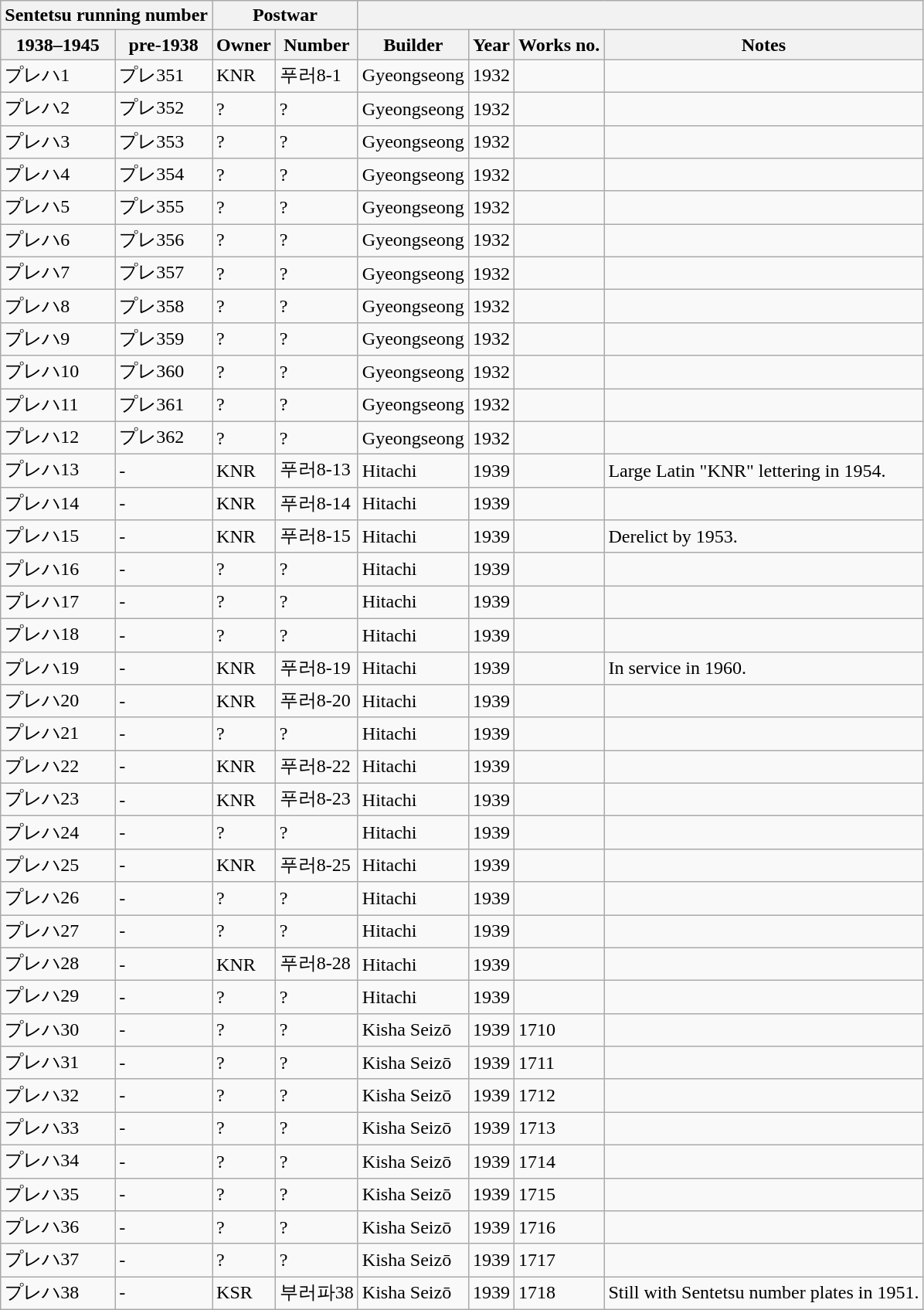<table class="wikitable">
<tr>
<th colspan="2">Sentetsu running number</th>
<th colspan="2">Postwar</th>
<th colspan="4"></th>
</tr>
<tr>
<th>1938–1945</th>
<th>pre-1938</th>
<th>Owner</th>
<th>Number</th>
<th>Builder</th>
<th>Year</th>
<th>Works no.</th>
<th>Notes</th>
</tr>
<tr>
<td>プレハ1</td>
<td>プレ351</td>
<td>KNR</td>
<td>푸러8-1</td>
<td>Gyeongseong</td>
<td>1932</td>
<td></td>
</tr>
<tr>
<td>プレハ2</td>
<td>プレ352</td>
<td>?</td>
<td>?</td>
<td>Gyeongseong</td>
<td>1932</td>
<td></td>
<td></td>
</tr>
<tr>
<td>プレハ3</td>
<td>プレ353</td>
<td>?</td>
<td>?</td>
<td>Gyeongseong</td>
<td>1932</td>
<td></td>
<td></td>
</tr>
<tr>
<td>プレハ4</td>
<td>プレ354</td>
<td>?</td>
<td>?</td>
<td>Gyeongseong</td>
<td>1932</td>
<td></td>
<td></td>
</tr>
<tr>
<td>プレハ5</td>
<td>プレ355</td>
<td>?</td>
<td>?</td>
<td>Gyeongseong</td>
<td>1932</td>
<td></td>
<td></td>
</tr>
<tr>
<td>プレハ6</td>
<td>プレ356</td>
<td>?</td>
<td>?</td>
<td>Gyeongseong</td>
<td>1932</td>
<td></td>
<td></td>
</tr>
<tr>
<td>プレハ7</td>
<td>プレ357</td>
<td>?</td>
<td>?</td>
<td>Gyeongseong</td>
<td>1932</td>
<td></td>
<td></td>
</tr>
<tr>
<td>プレハ8</td>
<td>プレ358</td>
<td>?</td>
<td>?</td>
<td>Gyeongseong</td>
<td>1932</td>
<td></td>
<td></td>
</tr>
<tr>
<td>プレハ9</td>
<td>プレ359</td>
<td>?</td>
<td>?</td>
<td>Gyeongseong</td>
<td>1932</td>
<td></td>
<td></td>
</tr>
<tr>
<td>プレハ10</td>
<td>プレ360</td>
<td>?</td>
<td>?</td>
<td>Gyeongseong</td>
<td>1932</td>
<td></td>
<td></td>
</tr>
<tr>
<td>プレハ11</td>
<td>プレ361</td>
<td>?</td>
<td>?</td>
<td>Gyeongseong</td>
<td>1932</td>
<td></td>
<td></td>
</tr>
<tr>
<td>プレハ12</td>
<td>プレ362</td>
<td>?</td>
<td>?</td>
<td>Gyeongseong</td>
<td>1932</td>
<td></td>
<td></td>
</tr>
<tr>
<td>プレハ13</td>
<td>-</td>
<td>KNR</td>
<td>푸러8-13</td>
<td>Hitachi</td>
<td>1939</td>
<td></td>
<td>Large Latin "KNR" lettering in 1954.</td>
</tr>
<tr>
<td>プレハ14</td>
<td>-</td>
<td>KNR</td>
<td>푸러8-14</td>
<td>Hitachi</td>
<td>1939</td>
<td></td>
<td></td>
</tr>
<tr>
<td>プレハ15</td>
<td>-</td>
<td>KNR</td>
<td>푸러8-15</td>
<td>Hitachi</td>
<td>1939</td>
<td></td>
<td>Derelict by 1953.</td>
</tr>
<tr>
<td>プレハ16</td>
<td>-</td>
<td>?</td>
<td>?</td>
<td>Hitachi</td>
<td>1939</td>
<td></td>
<td></td>
</tr>
<tr>
<td>プレハ17</td>
<td>-</td>
<td>?</td>
<td>?</td>
<td>Hitachi</td>
<td>1939</td>
<td></td>
<td></td>
</tr>
<tr>
<td>プレハ18</td>
<td>-</td>
<td>?</td>
<td>?</td>
<td>Hitachi</td>
<td>1939</td>
<td></td>
<td></td>
</tr>
<tr>
<td>プレハ19</td>
<td>-</td>
<td>KNR</td>
<td>푸러8-19</td>
<td>Hitachi</td>
<td>1939</td>
<td></td>
<td>In service in 1960.</td>
</tr>
<tr>
<td>プレハ20</td>
<td>-</td>
<td>KNR</td>
<td>푸러8-20</td>
<td>Hitachi</td>
<td>1939</td>
<td></td>
<td></td>
</tr>
<tr>
<td>プレハ21</td>
<td>-</td>
<td>?</td>
<td>?</td>
<td>Hitachi</td>
<td>1939</td>
<td></td>
<td></td>
</tr>
<tr>
<td>プレハ22</td>
<td>-</td>
<td>KNR</td>
<td>푸러8-22</td>
<td>Hitachi</td>
<td>1939</td>
<td></td>
<td></td>
</tr>
<tr>
<td>プレハ23</td>
<td>-</td>
<td>KNR</td>
<td>푸러8-23</td>
<td>Hitachi</td>
<td>1939</td>
<td></td>
<td></td>
</tr>
<tr>
<td>プレハ24</td>
<td>-</td>
<td>?</td>
<td>?</td>
<td>Hitachi</td>
<td>1939</td>
<td></td>
<td></td>
</tr>
<tr>
<td>プレハ25</td>
<td>-</td>
<td>KNR</td>
<td>푸러8-25</td>
<td>Hitachi</td>
<td>1939</td>
<td></td>
<td></td>
</tr>
<tr>
<td>プレハ26</td>
<td>-</td>
<td>?</td>
<td>?</td>
<td>Hitachi</td>
<td>1939</td>
<td></td>
<td></td>
</tr>
<tr>
<td>プレハ27</td>
<td>-</td>
<td>?</td>
<td>?</td>
<td>Hitachi</td>
<td>1939</td>
<td></td>
<td></td>
</tr>
<tr>
<td>プレハ28</td>
<td>-</td>
<td>KNR</td>
<td>푸러8-28</td>
<td>Hitachi</td>
<td>1939</td>
<td></td>
<td></td>
</tr>
<tr>
<td>プレハ29</td>
<td>-</td>
<td>?</td>
<td>?</td>
<td>Hitachi</td>
<td>1939</td>
<td></td>
<td></td>
</tr>
<tr>
<td>プレハ30</td>
<td>-</td>
<td>?</td>
<td>?</td>
<td>Kisha Seizō</td>
<td>1939</td>
<td>1710</td>
<td></td>
</tr>
<tr>
<td>プレハ31</td>
<td>-</td>
<td>?</td>
<td>?</td>
<td>Kisha Seizō</td>
<td>1939</td>
<td>1711</td>
<td></td>
</tr>
<tr>
<td>プレハ32</td>
<td>-</td>
<td>?</td>
<td>?</td>
<td>Kisha Seizō</td>
<td>1939</td>
<td>1712</td>
<td></td>
</tr>
<tr>
<td>プレハ33</td>
<td>-</td>
<td>?</td>
<td>?</td>
<td>Kisha Seizō</td>
<td>1939</td>
<td>1713</td>
<td></td>
</tr>
<tr>
<td>プレハ34</td>
<td>-</td>
<td>?</td>
<td>?</td>
<td>Kisha Seizō</td>
<td>1939</td>
<td>1714</td>
<td></td>
</tr>
<tr>
<td>プレハ35</td>
<td>-</td>
<td>?</td>
<td>?</td>
<td>Kisha Seizō</td>
<td>1939</td>
<td>1715</td>
<td></td>
</tr>
<tr>
<td>プレハ36</td>
<td>-</td>
<td>?</td>
<td>?</td>
<td>Kisha Seizō</td>
<td>1939</td>
<td>1716</td>
<td></td>
</tr>
<tr>
<td>プレハ37</td>
<td>-</td>
<td>?</td>
<td>?</td>
<td>Kisha Seizō</td>
<td>1939</td>
<td>1717</td>
<td></td>
</tr>
<tr>
<td>プレハ38</td>
<td>-</td>
<td>KSR</td>
<td>부러파38</td>
<td>Kisha Seizō</td>
<td>1939</td>
<td>1718</td>
<td>Still with Sentetsu number plates in 1951.</td>
</tr>
</table>
